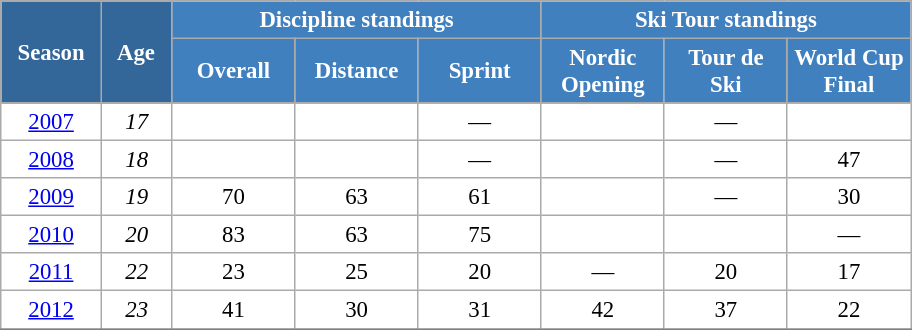<table class="wikitable" style="font-size:95%; text-align:center; border:grey solid 1px; border-collapse:collapse; background:#ffffff;">
<tr>
<th style="background-color:#369; color:white; width:60px;" rowspan="2"> Season </th>
<th style="background-color:#369; color:white; width:40px;" rowspan="2"> Age </th>
<th style="background-color:#4180be; color:white;" colspan="3">Discipline standings</th>
<th style="background-color:#4180be; color:white;" colspan="3">Ski Tour standings</th>
</tr>
<tr>
<th style="background-color:#4180be; color:white; width:75px;">Overall</th>
<th style="background-color:#4180be; color:white; width:75px;">Distance</th>
<th style="background-color:#4180be; color:white; width:75px;">Sprint</th>
<th style="background-color:#4180be; color:white; width:75px;">Nordic<br>Opening</th>
<th style="background-color:#4180be; color:white; width:75px;">Tour de<br>Ski</th>
<th style="background-color:#4180be; color:white; width:75px;">World Cup<br>Final</th>
</tr>
<tr>
<td><a href='#'>2007</a></td>
<td><em>17</em></td>
<td></td>
<td></td>
<td>—</td>
<td></td>
<td>—</td>
<td></td>
</tr>
<tr>
<td><a href='#'>2008</a></td>
<td><em>18</em></td>
<td></td>
<td></td>
<td>—</td>
<td></td>
<td>—</td>
<td>47</td>
</tr>
<tr>
<td><a href='#'>2009</a></td>
<td><em>19</em></td>
<td>70</td>
<td>63</td>
<td>61</td>
<td></td>
<td>—</td>
<td>30</td>
</tr>
<tr>
<td><a href='#'>2010</a></td>
<td><em>20</em></td>
<td>83</td>
<td>63</td>
<td>75</td>
<td></td>
<td></td>
<td>—</td>
</tr>
<tr>
<td><a href='#'>2011</a></td>
<td><em>22</em></td>
<td>23</td>
<td>25</td>
<td>20</td>
<td>—</td>
<td>20</td>
<td>17</td>
</tr>
<tr>
<td><a href='#'>2012</a></td>
<td><em>23</em></td>
<td>41</td>
<td>30</td>
<td>31</td>
<td>42</td>
<td>37</td>
<td>22</td>
</tr>
<tr>
</tr>
</table>
